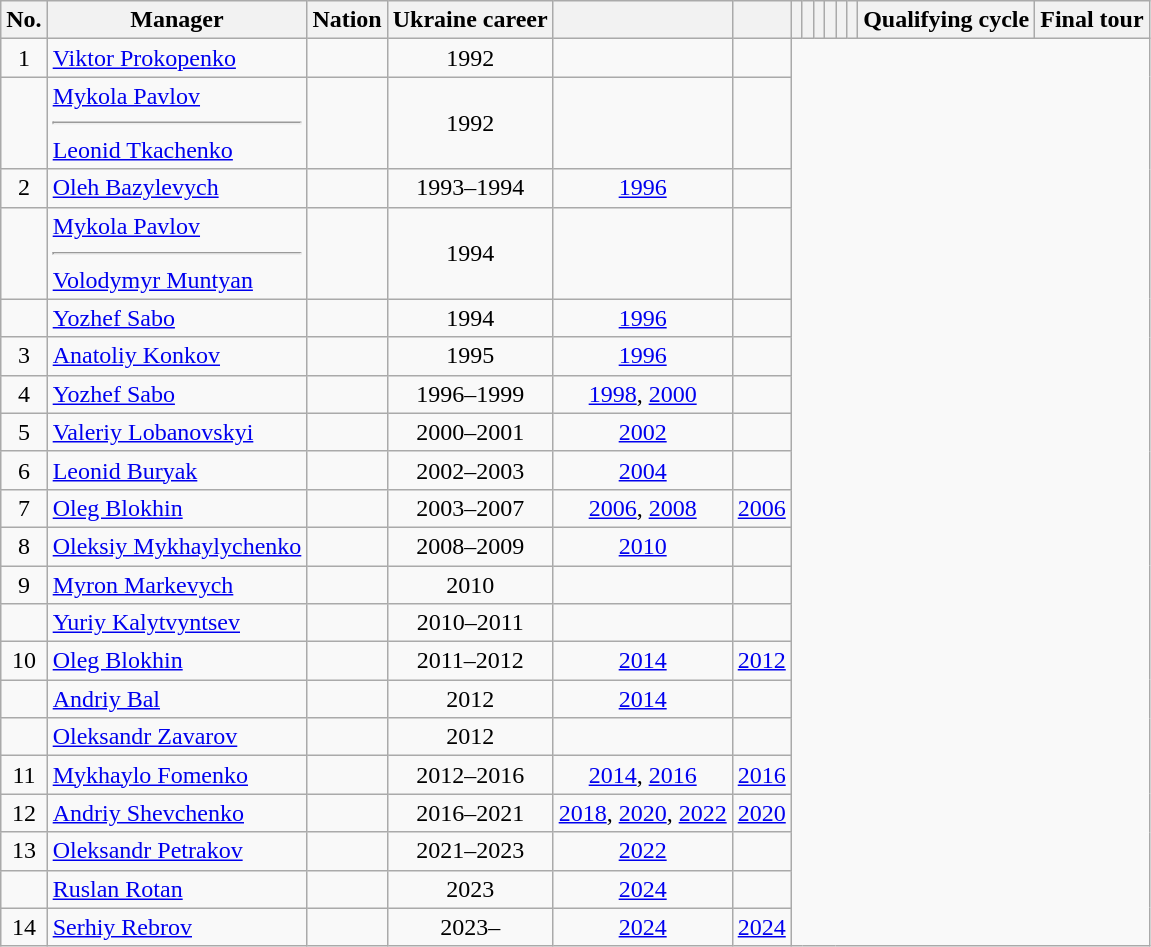<table class="wikitable sortable" style="font-size:100%; text-align:center;">
<tr>
<th>No.</th>
<th>Manager</th>
<th>Nation</th>
<th>Ukraine career</th>
<th></th>
<th></th>
<th></th>
<th></th>
<th></th>
<th></th>
<th></th>
<th></th>
<th>Qualifying cycle</th>
<th>Final tour</th>
</tr>
<tr>
<td>1</td>
<td style="text-align: left;"><a href='#'>Viktor Prokopenko</a></td>
<td></td>
<td>1992<br></td>
<td></td>
<td></td>
</tr>
<tr>
<td></td>
<td style="text-align: left;"><a href='#'>Mykola Pavlov</a><hr><a href='#'>Leonid Tkachenko</a></td>
<td></td>
<td>1992<br></td>
<td></td>
<td></td>
</tr>
<tr>
<td>2</td>
<td style="text-align: left;"><a href='#'>Oleh Bazylevych</a></td>
<td></td>
<td>1993–1994<br></td>
<td><a href='#'>1996</a></td>
<td></td>
</tr>
<tr>
<td></td>
<td style="text-align: left;"><a href='#'>Mykola Pavlov</a><hr><a href='#'>Volodymyr Muntyan</a></td>
<td></td>
<td>1994<br></td>
<td></td>
<td></td>
</tr>
<tr>
<td></td>
<td style="text-align: left;"><a href='#'>Yozhef Sabo</a></td>
<td></td>
<td>1994<br></td>
<td><a href='#'>1996</a></td>
<td></td>
</tr>
<tr>
<td>3</td>
<td style="text-align: left;"><a href='#'>Anatoliy Konkov</a></td>
<td></td>
<td>1995<br></td>
<td><a href='#'>1996</a></td>
<td></td>
</tr>
<tr>
<td>4</td>
<td style="text-align: left;"><a href='#'>Yozhef Sabo</a></td>
<td></td>
<td>1996–1999<br></td>
<td><a href='#'>1998</a>, <a href='#'>2000</a></td>
<td></td>
</tr>
<tr>
<td>5</td>
<td style="text-align: left;"><a href='#'>Valeriy Lobanovskyi</a></td>
<td></td>
<td>2000–2001<br></td>
<td><a href='#'>2002</a></td>
<td></td>
</tr>
<tr>
<td>6</td>
<td style="text-align: left;"><a href='#'>Leonid Buryak</a></td>
<td></td>
<td>2002–2003<br></td>
<td><a href='#'>2004</a></td>
<td></td>
</tr>
<tr>
<td>7</td>
<td style="text-align: left;"><a href='#'>Oleg Blokhin</a></td>
<td></td>
<td>2003–2007<br></td>
<td><a href='#'>2006</a>, <a href='#'>2008</a></td>
<td><a href='#'>2006</a></td>
</tr>
<tr>
<td>8</td>
<td style="text-align: left;"><a href='#'>Oleksiy Mykhaylychenko</a></td>
<td></td>
<td>2008–2009<br></td>
<td><a href='#'>2010</a></td>
<td></td>
</tr>
<tr>
<td>9</td>
<td style="text-align: left;"><a href='#'>Myron Markevych</a></td>
<td></td>
<td>2010<br></td>
<td></td>
<td></td>
</tr>
<tr>
<td></td>
<td style="text-align: left;"><a href='#'>Yuriy Kalytvyntsev</a></td>
<td></td>
<td>2010–2011<br></td>
<td></td>
<td></td>
</tr>
<tr>
<td>10</td>
<td style="text-align: left;"><a href='#'>Oleg Blokhin</a></td>
<td></td>
<td>2011–2012<br></td>
<td><a href='#'>2014</a></td>
<td><a href='#'>2012</a></td>
</tr>
<tr>
<td></td>
<td style="text-align: left;"><a href='#'>Andriy Bal</a></td>
<td></td>
<td>2012<br></td>
<td><a href='#'>2014</a></td>
<td></td>
</tr>
<tr>
<td></td>
<td style="text-align: left;"><a href='#'>Oleksandr Zavarov</a></td>
<td></td>
<td>2012<br></td>
<td></td>
<td></td>
</tr>
<tr>
<td>11</td>
<td style="text-align: left;"><a href='#'>Mykhaylo Fomenko</a></td>
<td></td>
<td>2012–2016<br></td>
<td><a href='#'>2014</a>, <a href='#'>2016</a></td>
<td><a href='#'>2016</a></td>
</tr>
<tr>
<td>12</td>
<td style="text-align: left;"><a href='#'>Andriy Shevchenko</a></td>
<td></td>
<td>2016–2021<br></td>
<td><a href='#'>2018</a>, <a href='#'>2020</a>, <a href='#'>2022</a></td>
<td><a href='#'>2020</a></td>
</tr>
<tr>
<td>13</td>
<td style="text-align: left;"><a href='#'>Oleksandr Petrakov</a></td>
<td></td>
<td>2021–2023<br></td>
<td><a href='#'>2022</a></td>
<td></td>
</tr>
<tr>
<td></td>
<td style="text-align: left;"><a href='#'>Ruslan Rotan</a></td>
<td></td>
<td>2023<br></td>
<td><a href='#'>2024</a></td>
<td></td>
</tr>
<tr>
<td>14</td>
<td style="text-align: left;"><a href='#'>Serhiy Rebrov</a></td>
<td></td>
<td>2023–<br></td>
<td><a href='#'>2024</a></td>
<td><a href='#'>2024</a></td>
</tr>
</table>
